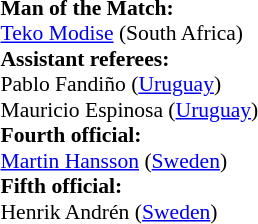<table width=50% style="font-size: 90%">
<tr>
<td><br><strong>Man of the Match:</strong>
<br><a href='#'>Teko Modise</a> (South Africa)<br><strong>Assistant referees:</strong>
<br>Pablo Fandiño (<a href='#'>Uruguay</a>)
<br>Mauricio Espinosa (<a href='#'>Uruguay</a>)
<br><strong>Fourth official:</strong>
<br><a href='#'>Martin Hansson</a> (<a href='#'>Sweden</a>)
<br><strong>Fifth official:</strong>
<br>Henrik Andrén (<a href='#'>Sweden</a>)</td>
</tr>
</table>
